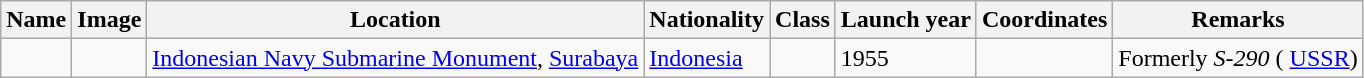<table class="wikitable">
<tr>
<th>Name</th>
<th>Image</th>
<th>Location</th>
<th>Nationality</th>
<th>Class</th>
<th>Launch year</th>
<th>Coordinates</th>
<th>Remarks</th>
</tr>
<tr>
<td></td>
<td></td>
<td><a href='#'>Indonesian Navy Submarine Monument</a>, <a href='#'>Surabaya</a></td>
<td> <a href='#'>Indonesia</a></td>
<td></td>
<td>1955</td>
<td></td>
<td>Formerly <em>S-290</em> ( <a href='#'>USSR</a>)</td>
</tr>
</table>
